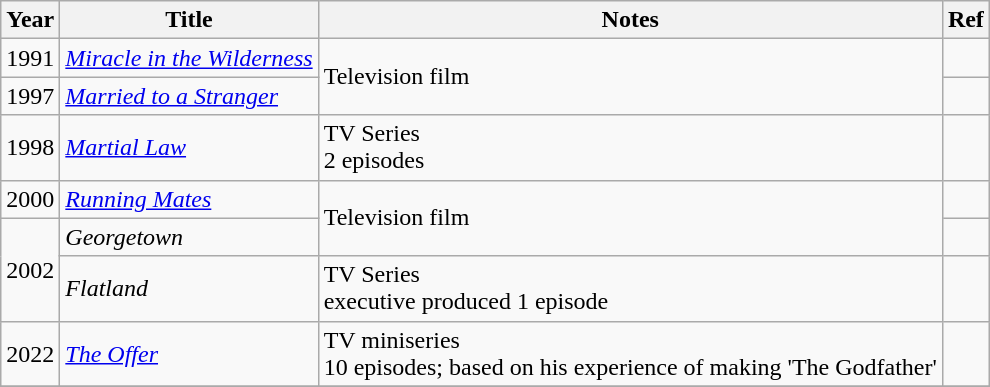<table class="wikitable sortable">
<tr>
<th>Year</th>
<th>Title</th>
<th>Notes</th>
<th>Ref</th>
</tr>
<tr>
<td>1991</td>
<td><em><a href='#'>Miracle in the Wilderness</a></em></td>
<td rowspan=2>Television film</td>
<td></td>
</tr>
<tr>
<td>1997</td>
<td><em><a href='#'>Married to a Stranger</a></em></td>
<td></td>
</tr>
<tr>
<td>1998</td>
<td><em><a href='#'>Martial Law</a></em></td>
<td>TV Series<br>2 episodes</td>
<td></td>
</tr>
<tr>
<td>2000</td>
<td><em><a href='#'>Running Mates</a></em></td>
<td rowspan=2>Television film</td>
<td></td>
</tr>
<tr>
<td rowspan=2>2002</td>
<td><em>Georgetown</em></td>
<td></td>
</tr>
<tr>
<td><em>Flatland</em></td>
<td>TV Series<br>executive produced 1 episode</td>
<td></td>
</tr>
<tr>
<td>2022</td>
<td><em><a href='#'>The Offer</a></em></td>
<td>TV miniseries<br>10 episodes; based on his experience of making 'The Godfather'</td>
<td></td>
</tr>
<tr>
</tr>
</table>
